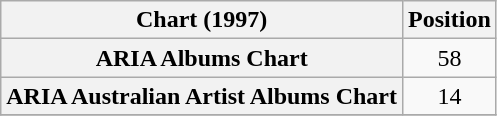<table class="wikitable sortable plainrowheaders" style="text-align:center">
<tr>
<th scope="col">Chart (1997)</th>
<th scope="col">Position</th>
</tr>
<tr>
<th scope="row">ARIA Albums Chart</th>
<td>58</td>
</tr>
<tr>
<th scope="row">ARIA Australian Artist Albums Chart</th>
<td>14</td>
</tr>
<tr>
</tr>
</table>
